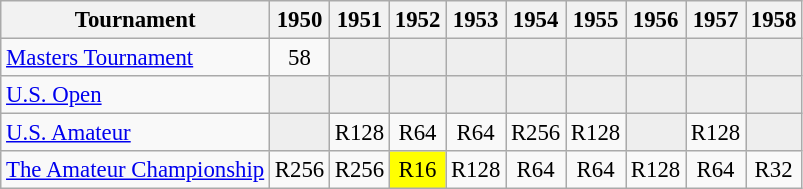<table class="wikitable" style="font-size:95%;text-align:center;">
<tr>
<th>Tournament</th>
<th>1950</th>
<th>1951</th>
<th>1952</th>
<th>1953</th>
<th>1954</th>
<th>1955</th>
<th>1956</th>
<th>1957</th>
<th>1958</th>
</tr>
<tr>
<td align=left><a href='#'>Masters Tournament</a></td>
<td>58</td>
<td style="background:#eeeeee;"></td>
<td style="background:#eeeeee;"></td>
<td style="background:#eeeeee;"></td>
<td style="background:#eeeeee;"></td>
<td style="background:#eeeeee;"></td>
<td style="background:#eeeeee;"></td>
<td style="background:#eeeeee;"></td>
<td style="background:#eeeeee;"></td>
</tr>
<tr>
<td align=left><a href='#'>U.S. Open</a></td>
<td style="background:#eeeeee;"></td>
<td style="background:#eeeeee;"></td>
<td style="background:#eeeeee;"></td>
<td style="background:#eeeeee;"></td>
<td style="background:#eeeeee;"></td>
<td style="background:#eeeeee;"></td>
<td style="background:#eeeeee;"></td>
<td style="background:#eeeeee;"></td>
<td style="background:#eeeeee;"></td>
</tr>
<tr>
<td align=left><a href='#'>U.S. Amateur</a></td>
<td style="background:#eeeeee;"></td>
<td>R128</td>
<td>R64</td>
<td>R64</td>
<td>R256</td>
<td>R128</td>
<td style="background:#eeeeee;"></td>
<td>R128</td>
<td style="background:#eeeeee;"></td>
</tr>
<tr>
<td align=left><a href='#'>The Amateur Championship</a></td>
<td>R256</td>
<td>R256</td>
<td style="background:yellow;">R16</td>
<td>R128</td>
<td>R64</td>
<td>R64</td>
<td>R128</td>
<td>R64</td>
<td>R32</td>
</tr>
</table>
